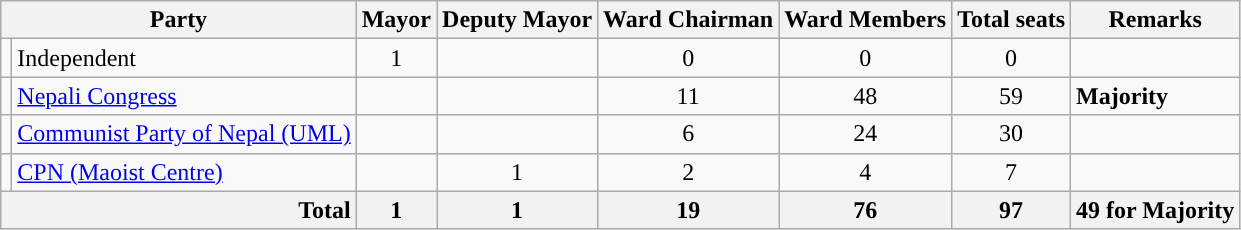<table class="wikitable sortable">
<tr>
<th colspan="2" style="text-align:centre;">Party</th>
<th>Mayor</th>
<th>Deputy Mayor</th>
<th>Ward Chairman</th>
<th>Ward Members</th>
<th>Total seats</th>
<th>Remarks</th>
</tr>
<tr>
<td style="background-color:"></td>
<td style="text-align:left;">Independent</td>
<td style="text-align:center;">1</td>
<td></td>
<td style="text-align:center;">0</td>
<td style="text-align:center;">0</td>
<td style="text-align:center;">0</td>
<td></td>
</tr>
<tr>
<td style="background-color:"></td>
<td style="text-align:left;"><a href='#'>Nepali Congress</a></td>
<td style="text-align:center;"></td>
<td style="text-align:center;"></td>
<td style="text-align:center;">11</td>
<td style="text-align:center;">48</td>
<td style="text-align:center;">59</td>
<td><strong>Majority</strong></td>
</tr>
<tr>
<td style="background-color:"></td>
<td style="text-align:left;"><a href='#'>Communist Party of Nepal (UML)</a></td>
<td></td>
<td style="text-align:center;"></td>
<td style="text-align:center;">6</td>
<td style="text-align:center;">24</td>
<td style="text-align:center;">30</td>
<td></td>
</tr>
<tr>
<td style="background-color:"></td>
<td style="text-align:left;"><a href='#'>CPN (Maoist Centre)</a></td>
<td></td>
<td style="text-align:center;">1</td>
<td style="text-align:center;">2</td>
<td style="text-align:center;">4</td>
<td style="text-align:center;">7</td>
<td></td>
</tr>
<tr>
<th colspan="2" style="text-align:right;">Total</th>
<th>1</th>
<th>1</th>
<th>19</th>
<th>76</th>
<th>97</th>
<th>49 for Majority</th>
</tr>
</table>
